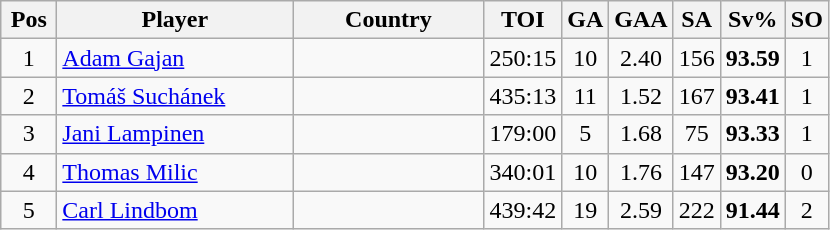<table class="wikitable sortable" style="text-align: center;">
<tr>
<th width=30>Pos</th>
<th width=150>Player</th>
<th width=120>Country</th>
<th width=20>TOI</th>
<th width=20>GA</th>
<th width=20>GAA</th>
<th width=20>SA</th>
<th width=20>Sv%</th>
<th width=20>SO</th>
</tr>
<tr>
<td>1</td>
<td align=left><a href='#'>Adam Gajan</a></td>
<td align="left"></td>
<td>250:15</td>
<td>10</td>
<td>2.40</td>
<td>156</td>
<td><strong>93.59</strong></td>
<td>1</td>
</tr>
<tr>
<td>2</td>
<td align=left><a href='#'>Tomáš Suchánek</a></td>
<td align="left"></td>
<td>435:13</td>
<td>11</td>
<td>1.52</td>
<td>167</td>
<td><strong>93.41</strong></td>
<td>1</td>
</tr>
<tr>
<td>3</td>
<td align=left><a href='#'>Jani Lampinen</a></td>
<td align="left"></td>
<td>179:00</td>
<td>5</td>
<td>1.68</td>
<td>75</td>
<td><strong>93.33</strong></td>
<td>1</td>
</tr>
<tr>
<td>4</td>
<td align=left><a href='#'>Thomas Milic</a></td>
<td align="left"></td>
<td>340:01</td>
<td>10</td>
<td>1.76</td>
<td>147</td>
<td><strong>93.20</strong></td>
<td>0</td>
</tr>
<tr>
<td>5</td>
<td align=left><a href='#'>Carl Lindbom</a></td>
<td align="left"></td>
<td>439:42</td>
<td>19</td>
<td>2.59</td>
<td>222</td>
<td><strong>91.44</strong></td>
<td>2</td>
</tr>
</table>
